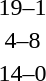<table style="text-align:center">
<tr>
<th width=200></th>
<th width=100></th>
<th width=200></th>
</tr>
<tr>
<td align=right><strong></strong></td>
<td>19–1</td>
<td align=left></td>
</tr>
<tr>
<td align=right></td>
<td>4–8</td>
<td align=left><strong></strong></td>
</tr>
<tr>
<td align=right><strong></strong></td>
<td>14–0</td>
<td align=left></td>
</tr>
</table>
